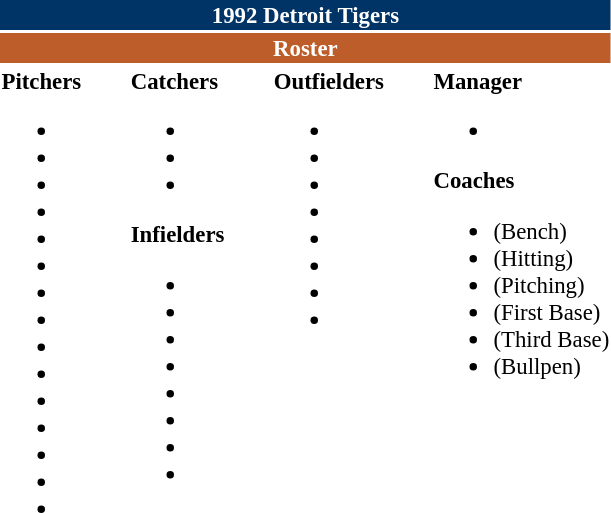<table class="toccolours" style="font-size: 95%;">
<tr>
<th colspan="10" style="background-color: #003366; color: white; text-align: center;">1992 Detroit Tigers</th>
</tr>
<tr>
<td colspan="10" style="background-color: #bd5d29; color: white; text-align: center;"><strong>Roster</strong></td>
</tr>
<tr>
<td valign="top"><strong>Pitchers</strong><br><ul><li></li><li></li><li></li><li></li><li></li><li></li><li></li><li></li><li></li><li></li><li></li><li></li><li></li><li></li><li></li></ul></td>
<td width="25px"></td>
<td valign="top"><strong>Catchers</strong><br><ul><li></li><li></li><li></li></ul><strong>Infielders</strong><ul><li></li><li></li><li></li><li></li><li></li><li></li><li></li><li></li></ul></td>
<td width="25px"></td>
<td valign="top"><strong>Outfielders</strong><br><ul><li></li><li></li><li></li><li></li><li></li><li></li><li></li><li></li></ul></td>
<td width="25px"></td>
<td valign="top"><strong>Manager</strong><br><ul><li></li></ul><strong>Coaches</strong><ul><li> (Bench)</li><li> (Hitting)</li><li> (Pitching)</li><li> (First Base)</li><li> (Third Base)</li><li> (Bullpen)</li></ul></td>
</tr>
<tr>
</tr>
</table>
